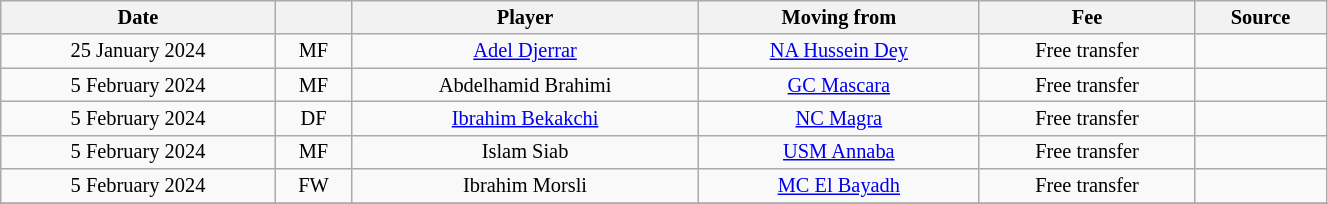<table class="wikitable sortable" style="width:70%; text-align:center; font-size:85%; text-align:centre;">
<tr>
<th>Date</th>
<th></th>
<th>Player</th>
<th>Moving from</th>
<th>Fee</th>
<th>Source</th>
</tr>
<tr>
<td>25 January 2024</td>
<td>MF</td>
<td> <a href='#'>Adel Djerrar</a></td>
<td><a href='#'>NA Hussein Dey</a></td>
<td>Free transfer</td>
<td></td>
</tr>
<tr>
<td>5 February 2024</td>
<td>MF</td>
<td> Abdelhamid Brahimi</td>
<td><a href='#'>GC Mascara</a></td>
<td>Free transfer</td>
<td></td>
</tr>
<tr>
<td>5 February 2024</td>
<td>DF</td>
<td> <a href='#'>Ibrahim Bekakchi</a></td>
<td><a href='#'>NC Magra</a></td>
<td>Free transfer</td>
<td></td>
</tr>
<tr>
<td>5 February 2024</td>
<td>MF</td>
<td> Islam Siab</td>
<td><a href='#'>USM Annaba</a></td>
<td>Free transfer</td>
<td></td>
</tr>
<tr>
<td>5 February 2024</td>
<td>FW</td>
<td> Ibrahim Morsli</td>
<td><a href='#'>MC El Bayadh</a></td>
<td>Free transfer</td>
<td></td>
</tr>
<tr>
</tr>
</table>
